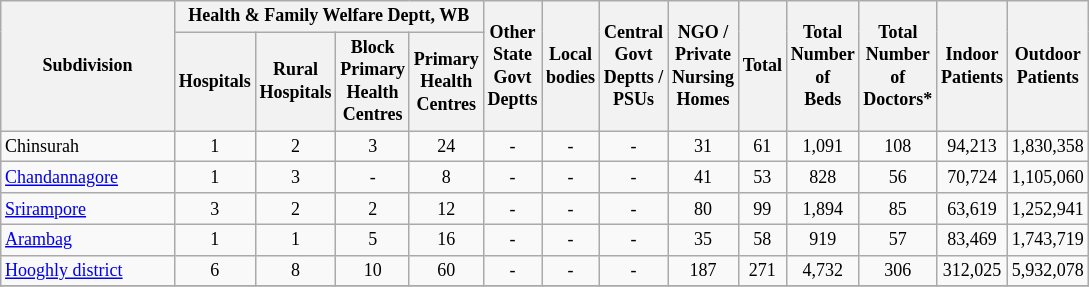<table class="wikitable" style="text-align:center;font-size: 9pt">
<tr>
<th width="110" rowspan="2">Subdivision</th>
<th width="160" colspan="4" rowspan="1">Health & Family Welfare Deptt, WB</th>
<th widthspan="110" rowspan="2">Other<br>State<br>Govt<br>Deptts</th>
<th widthspan="110" rowspan="2">Local<br>bodies</th>
<th widthspan="110" rowspan="2">Central<br>Govt<br>Deptts /<br>PSUs</th>
<th widthspan="110" rowspan="2">NGO /<br>Private<br>Nursing<br>Homes</th>
<th widthspan="110" rowspan="2">Total</th>
<th widthspan="110" rowspan="2">Total<br>Number<br>of<br>Beds</th>
<th widthspan="110" rowspan="2">Total<br>Number<br>of<br>Doctors*</th>
<th widthspan="130" rowspan="2">Indoor<br>Patients</th>
<th widthspan="130" rowspan="2">Outdoor<br>Patients</th>
</tr>
<tr>
<th width="40">Hospitals<br></th>
<th width="40">Rural<br>Hospitals<br></th>
<th width="40">Block<br>Primary<br>Health<br>Centres<br></th>
<th width="40">Primary<br>Health<br>Centres<br></th>
</tr>
<tr>
<td align=left>Chinsurah</td>
<td align="center">1</td>
<td align="center">2</td>
<td align="center">3</td>
<td align="center">24</td>
<td align="center">-</td>
<td align="center">-</td>
<td align="center">-</td>
<td align="center">31</td>
<td align="center">61</td>
<td align="center">1,091</td>
<td align="center">108</td>
<td align="center">94,213</td>
<td align="center">1,830,358</td>
</tr>
<tr>
<td align=left><a href='#'>Chandannagore</a></td>
<td align="center">1</td>
<td align="center">3</td>
<td align="center">-</td>
<td align="center">8</td>
<td align="center">-</td>
<td align="center">-</td>
<td align="center">-</td>
<td align="center">41</td>
<td align="center">53</td>
<td align="center">828</td>
<td align="center">56</td>
<td align="center">70,724</td>
<td align="center">1,105,060</td>
</tr>
<tr>
<td align=left><a href='#'>Srirampore</a></td>
<td align="center">3</td>
<td align="center">2</td>
<td align="center">2</td>
<td align="center">12</td>
<td align="center">-</td>
<td align="center">-</td>
<td align="center">-</td>
<td align="center">80</td>
<td align="center">99</td>
<td align="center">1,894</td>
<td align="center">85</td>
<td align="center">63,619</td>
<td align="center">1,252,941</td>
</tr>
<tr>
<td align=left><a href='#'>Arambag</a></td>
<td align="center">1</td>
<td align="center">1</td>
<td align="center">5</td>
<td align="center">16</td>
<td align="center">-</td>
<td align="center">-</td>
<td align="center">-</td>
<td align="center">35</td>
<td align="center">58</td>
<td align="center">919</td>
<td align="center">57</td>
<td align="center">83,469</td>
<td align="center">1,743,719</td>
</tr>
<tr>
<td align=left><a href='#'>Hooghly district</a></td>
<td align="center">6</td>
<td align="center">8</td>
<td align="center">10</td>
<td align="center">60</td>
<td align="center">-</td>
<td align="center">-</td>
<td align="center">-</td>
<td align="center">187</td>
<td align="center">271</td>
<td align="center">4,732</td>
<td align="center">306</td>
<td align="center">312,025</td>
<td align="center">5,932,078</td>
</tr>
<tr>
</tr>
</table>
